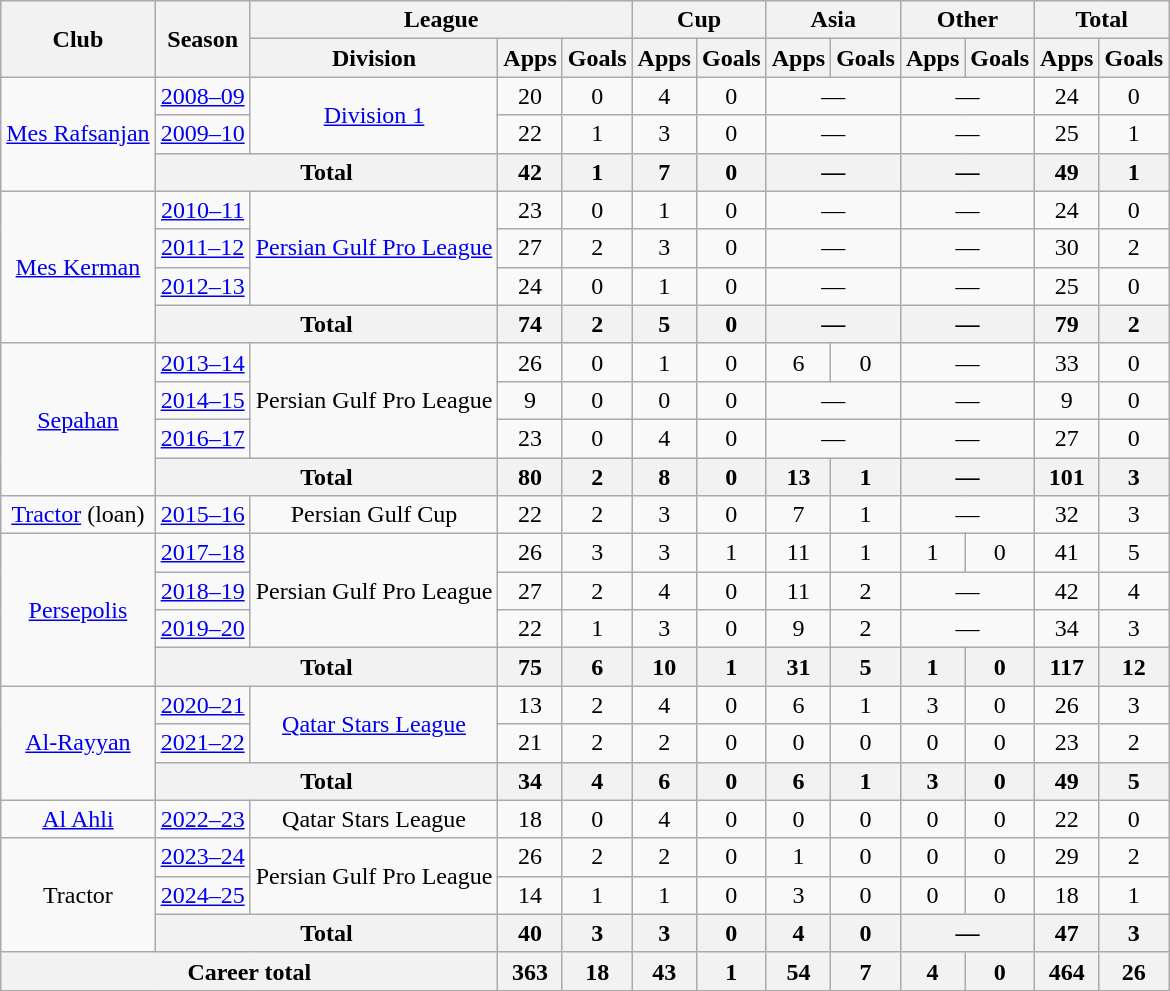<table class="wikitable" style="text-align:center">
<tr>
<th rowspan="2">Club</th>
<th rowspan="2">Season</th>
<th colspan="3">League</th>
<th colspan="2">Cup</th>
<th colspan="2">Asia</th>
<th colspan="2">Other</th>
<th colspan="2">Total</th>
</tr>
<tr>
<th>Division</th>
<th>Apps</th>
<th>Goals</th>
<th>Apps</th>
<th>Goals</th>
<th>Apps</th>
<th>Goals</th>
<th>Apps</th>
<th>Goals</th>
<th>Apps</th>
<th>Goals</th>
</tr>
<tr>
<td rowspan="3"><a href='#'>Mes Rafsanjan</a></td>
<td><a href='#'>2008–09</a></td>
<td rowspan="2"><a href='#'>Division 1</a></td>
<td>20</td>
<td>0</td>
<td>4</td>
<td>0</td>
<td colspan="2">—</td>
<td colspan="2">—</td>
<td>24</td>
<td>0</td>
</tr>
<tr>
<td><a href='#'>2009–10</a></td>
<td>22</td>
<td>1</td>
<td>3</td>
<td>0</td>
<td colspan="2">—</td>
<td colspan="2">—</td>
<td>25</td>
<td>1</td>
</tr>
<tr>
<th colspan="2">Total</th>
<th>42</th>
<th>1</th>
<th>7</th>
<th>0</th>
<th colspan="2">—</th>
<th colspan="2">—</th>
<th>49</th>
<th>1</th>
</tr>
<tr>
<td rowspan="4"><a href='#'>Mes Kerman</a></td>
<td><a href='#'>2010–11</a></td>
<td rowspan="3"><a href='#'>Persian Gulf Pro League</a></td>
<td>23</td>
<td>0</td>
<td>1</td>
<td>0</td>
<td colspan="2">—</td>
<td colspan="2">—</td>
<td>24</td>
<td>0</td>
</tr>
<tr>
<td><a href='#'>2011–12</a></td>
<td>27</td>
<td>2</td>
<td>3</td>
<td>0</td>
<td colspan="2">—</td>
<td colspan="2">—</td>
<td>30</td>
<td>2</td>
</tr>
<tr>
<td><a href='#'>2012–13</a></td>
<td>24</td>
<td>0</td>
<td>1</td>
<td>0</td>
<td colspan="2">—</td>
<td colspan="2">—</td>
<td>25</td>
<td>0</td>
</tr>
<tr>
<th colspan="2">Total</th>
<th>74</th>
<th>2</th>
<th>5</th>
<th>0</th>
<th colspan="2">—</th>
<th colspan="2">—</th>
<th>79</th>
<th>2</th>
</tr>
<tr>
<td rowspan="4"><a href='#'>Sepahan</a></td>
<td><a href='#'>2013–14</a></td>
<td rowspan="3">Persian Gulf Pro League</td>
<td>26</td>
<td>0</td>
<td>1</td>
<td>0</td>
<td>6</td>
<td>0</td>
<td colspan="2">—</td>
<td>33</td>
<td>0</td>
</tr>
<tr>
<td><a href='#'>2014–15</a></td>
<td>9</td>
<td>0</td>
<td>0</td>
<td>0</td>
<td colspan="2">—</td>
<td colspan="2">—</td>
<td>9</td>
<td>0</td>
</tr>
<tr>
<td><a href='#'>2016–17</a></td>
<td>23</td>
<td>0</td>
<td>4</td>
<td>0</td>
<td colspan="2">—</td>
<td colspan="2">—</td>
<td>27</td>
<td>0</td>
</tr>
<tr>
<th colspan="2">Total</th>
<th>80</th>
<th>2</th>
<th>8</th>
<th>0</th>
<th>13</th>
<th>1</th>
<th colspan="2">—</th>
<th>101</th>
<th>3</th>
</tr>
<tr>
<td><a href='#'>Tractor</a> (loan)</td>
<td><a href='#'>2015–16</a></td>
<td>Persian Gulf Cup</td>
<td>22</td>
<td>2</td>
<td>3</td>
<td>0</td>
<td>7</td>
<td>1</td>
<td colspan="2">—</td>
<td>32</td>
<td>3</td>
</tr>
<tr>
<td rowspan="4"><a href='#'>Persepolis</a></td>
<td><a href='#'>2017–18</a></td>
<td rowspan="3">Persian Gulf Pro League</td>
<td>26</td>
<td>3</td>
<td>3</td>
<td>1</td>
<td>11</td>
<td>1</td>
<td>1</td>
<td>0</td>
<td>41</td>
<td>5</td>
</tr>
<tr>
<td><a href='#'>2018–19</a></td>
<td>27</td>
<td>2</td>
<td>4</td>
<td>0</td>
<td>11</td>
<td>2</td>
<td colspan="2">—</td>
<td>42</td>
<td>4</td>
</tr>
<tr>
<td><a href='#'>2019–20</a></td>
<td>22</td>
<td>1</td>
<td>3</td>
<td>0</td>
<td>9</td>
<td>2</td>
<td colspan="2">—</td>
<td>34</td>
<td>3</td>
</tr>
<tr>
<th colspan="2">Total</th>
<th>75</th>
<th>6</th>
<th>10</th>
<th>1</th>
<th>31</th>
<th>5</th>
<th>1</th>
<th>0</th>
<th>117</th>
<th>12</th>
</tr>
<tr>
<td rowspan="3"><a href='#'>Al-Rayyan</a></td>
<td><a href='#'>2020–21</a></td>
<td rowspan="2"><a href='#'>Qatar Stars League</a></td>
<td>13</td>
<td>2</td>
<td>4</td>
<td>0</td>
<td>6</td>
<td>1</td>
<td>3</td>
<td>0</td>
<td>26</td>
<td>3</td>
</tr>
<tr>
<td><a href='#'>2021–22</a></td>
<td>21</td>
<td>2</td>
<td>2</td>
<td>0</td>
<td>0</td>
<td>0</td>
<td>0</td>
<td>0</td>
<td>23</td>
<td>2</td>
</tr>
<tr>
<th colspan="2">Total</th>
<th>34</th>
<th>4</th>
<th>6</th>
<th>0</th>
<th>6</th>
<th>1</th>
<th>3</th>
<th>0</th>
<th>49</th>
<th>5</th>
</tr>
<tr>
<td><a href='#'>Al Ahli</a></td>
<td><a href='#'>2022–23</a></td>
<td>Qatar Stars League</td>
<td>18</td>
<td>0</td>
<td>4</td>
<td>0</td>
<td>0</td>
<td>0</td>
<td>0</td>
<td>0</td>
<td>22</td>
<td>0</td>
</tr>
<tr>
<td rowspan="3">Tractor</td>
<td><a href='#'>2023–24</a></td>
<td rowspan="2">Persian Gulf Pro League</td>
<td>26</td>
<td>2</td>
<td>2</td>
<td>0</td>
<td>1</td>
<td>0</td>
<td>0</td>
<td>0</td>
<td>29</td>
<td>2</td>
</tr>
<tr>
<td><a href='#'>2024–25</a></td>
<td>14</td>
<td>1</td>
<td>1</td>
<td>0</td>
<td>3</td>
<td>0</td>
<td>0</td>
<td>0</td>
<td>18</td>
<td>1</td>
</tr>
<tr>
<th colspan="2">Total</th>
<th>40</th>
<th>3</th>
<th>3</th>
<th>0</th>
<th>4</th>
<th>0</th>
<th colspan="2">—</th>
<th>47</th>
<th>3</th>
</tr>
<tr>
<th colspan="3">Career total</th>
<th>363</th>
<th>18</th>
<th>43</th>
<th>1</th>
<th>54</th>
<th>7</th>
<th>4</th>
<th>0</th>
<th>464</th>
<th>26</th>
</tr>
</table>
